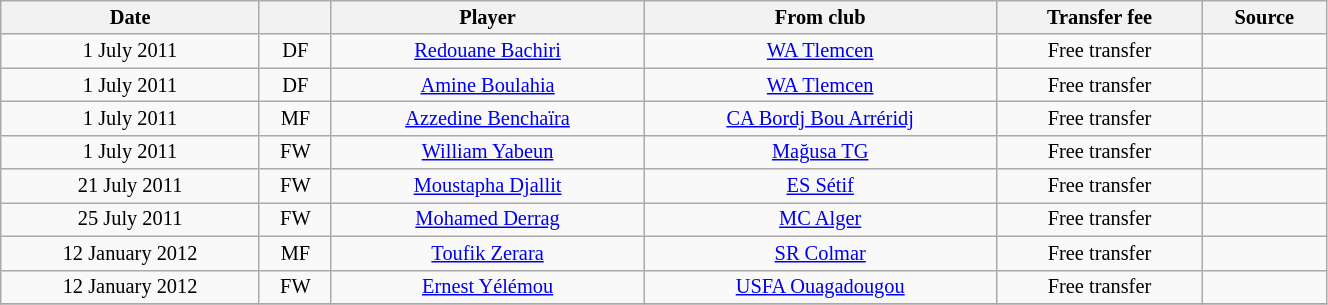<table class="wikitable sortable" style="width:70%; text-align:center; font-size:85%; text-align:centre;">
<tr>
<th>Date</th>
<th></th>
<th>Player</th>
<th>From club</th>
<th>Transfer fee</th>
<th>Source</th>
</tr>
<tr>
<td>1 July 2011</td>
<td>DF</td>
<td> <a href='#'>Redouane Bachiri</a></td>
<td> <a href='#'>WA Tlemcen</a></td>
<td>Free transfer</td>
<td></td>
</tr>
<tr>
<td>1 July 2011</td>
<td>DF</td>
<td> <a href='#'>Amine Boulahia</a></td>
<td> <a href='#'>WA Tlemcen</a></td>
<td>Free transfer</td>
<td></td>
</tr>
<tr>
<td>1 July 2011</td>
<td>MF</td>
<td> <a href='#'>Azzedine Benchaïra</a></td>
<td> <a href='#'>CA Bordj Bou Arréridj</a></td>
<td>Free transfer</td>
<td></td>
</tr>
<tr>
<td>1 July 2011</td>
<td>FW</td>
<td> <a href='#'>William Yabeun</a></td>
<td> <a href='#'>Mağusa TG</a></td>
<td>Free transfer</td>
<td></td>
</tr>
<tr>
<td>21 July 2011</td>
<td>FW</td>
<td> <a href='#'>Moustapha Djallit</a></td>
<td> <a href='#'>ES Sétif</a></td>
<td>Free transfer</td>
<td></td>
</tr>
<tr>
<td>25 July 2011</td>
<td>FW</td>
<td> <a href='#'>Mohamed Derrag</a></td>
<td> <a href='#'>MC Alger</a></td>
<td>Free transfer</td>
<td></td>
</tr>
<tr>
<td>12 January 2012</td>
<td>MF</td>
<td> <a href='#'>Toufik Zerara</a></td>
<td> <a href='#'>SR Colmar</a></td>
<td>Free transfer</td>
<td></td>
</tr>
<tr>
<td>12 January 2012</td>
<td>FW</td>
<td> <a href='#'>Ernest Yélémou</a></td>
<td> <a href='#'>USFA Ouagadougou</a></td>
<td>Free transfer</td>
<td></td>
</tr>
<tr>
</tr>
</table>
